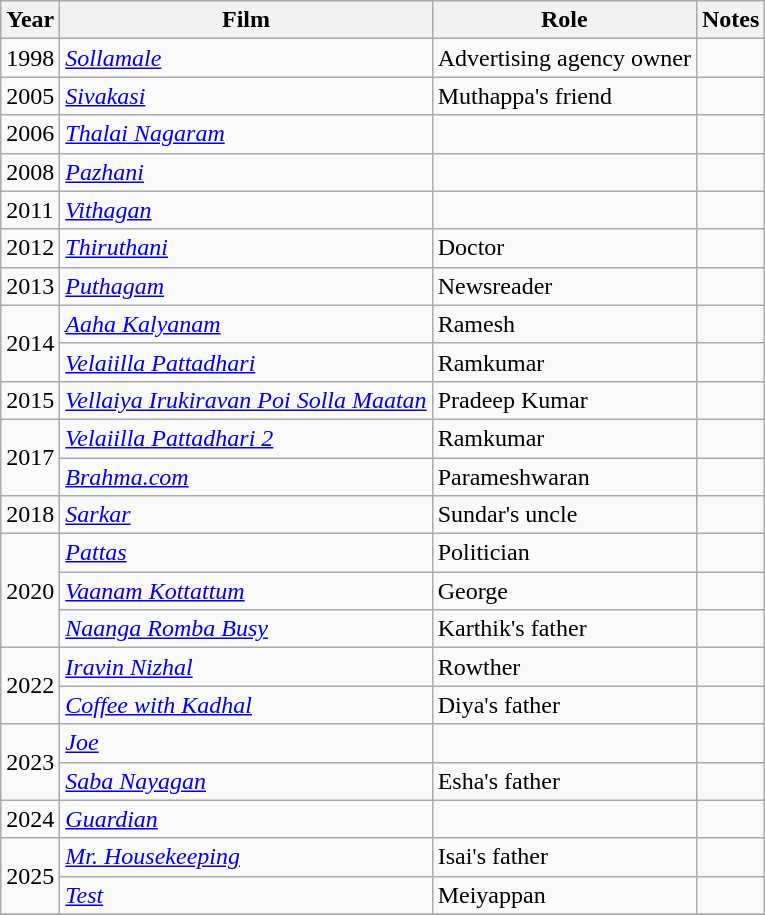<table class="wikitable sortable">
<tr>
<th>Year</th>
<th>Film</th>
<th>Role</th>
<th>Notes</th>
</tr>
<tr>
<td>1998</td>
<td><em><a href='#'>Sollamale</a></em></td>
<td>Advertising agency owner</td>
<td></td>
</tr>
<tr>
<td>2005</td>
<td><em><a href='#'>Sivakasi</a></em></td>
<td>Muthappa's friend</td>
<td></td>
</tr>
<tr>
<td>2006</td>
<td><em><a href='#'>Thalai Nagaram</a></em></td>
<td></td>
<td></td>
</tr>
<tr>
<td>2008</td>
<td><em><a href='#'>Pazhani</a></em></td>
<td></td>
<td></td>
</tr>
<tr>
<td>2011</td>
<td><em><a href='#'>Vithagan</a></em></td>
<td></td>
<td></td>
</tr>
<tr>
<td>2012</td>
<td><em><a href='#'>Thiruthani</a></em></td>
<td>Doctor</td>
<td></td>
</tr>
<tr>
<td>2013</td>
<td><em><a href='#'>Puthagam</a></em></td>
<td>Newsreader</td>
<td></td>
</tr>
<tr>
<td rowspan="2">2014</td>
<td><em><a href='#'>Aaha Kalyanam</a></em></td>
<td>Ramesh</td>
<td></td>
</tr>
<tr>
<td><em><a href='#'>Velaiilla Pattadhari</a></em></td>
<td>Ramkumar</td>
<td></td>
</tr>
<tr>
<td>2015</td>
<td><em><a href='#'>Vellaiya Irukiravan Poi Solla Maatan</a></em></td>
<td>Pradeep Kumar</td>
<td></td>
</tr>
<tr>
<td rowspan="2">2017</td>
<td><em><a href='#'>Velaiilla Pattadhari 2</a></em></td>
<td>Ramkumar</td>
<td></td>
</tr>
<tr>
<td><em><a href='#'>Brahma.com</a></em></td>
<td>Parameshwaran</td>
<td></td>
</tr>
<tr>
<td>2018</td>
<td><em><a href='#'>Sarkar</a></em></td>
<td>Sundar's uncle</td>
<td></td>
</tr>
<tr>
<td rowspan="3">2020</td>
<td><em><a href='#'>Pattas </a></em></td>
<td>Politician</td>
<td></td>
</tr>
<tr>
<td><em><a href='#'>Vaanam Kottattum</a></em></td>
<td>George</td>
<td></td>
</tr>
<tr>
<td><em><a href='#'>Naanga Romba Busy</a></em></td>
<td>Karthik's father</td>
<td></td>
</tr>
<tr>
<td rowspan="2">2022</td>
<td><em><a href='#'>Iravin Nizhal</a></em></td>
<td>Rowther</td>
<td></td>
</tr>
<tr>
<td><em><a href='#'>Coffee with Kadhal</a></em></td>
<td>Diya's father</td>
<td></td>
</tr>
<tr>
<td rowspan="2">2023</td>
<td><em><a href='#'>Joe</a></em></td>
<td></td>
<td></td>
</tr>
<tr>
<td><em><a href='#'>Saba Nayagan</a></em></td>
<td>Esha's father</td>
<td></td>
</tr>
<tr>
<td>2024</td>
<td><em><a href='#'>Guardian</a></em></td>
<td></td>
<td></td>
</tr>
<tr>
<td rowspan="2">2025</td>
<td><em><a href='#'>Mr. Housekeeping</a></em></td>
<td>Isai's father</td>
<td></td>
</tr>
<tr>
<td><em><a href='#'>Test</a></em></td>
<td>Meiyappan</td>
<td></td>
</tr>
<tr>
</tr>
</table>
